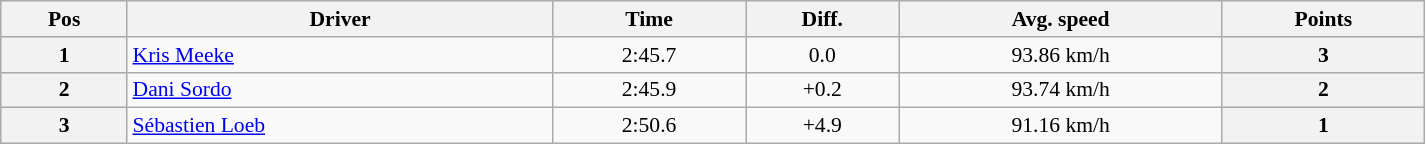<table class="wikitable" width=80% style="text-align: center; font-size: 90%; max-width: 950px;">
<tr>
<th>Pos</th>
<th>Driver</th>
<th>Time</th>
<th>Diff.</th>
<th>Avg. speed</th>
<th>Points</th>
</tr>
<tr>
<th>1</th>
<td align="left"> <a href='#'>Kris Meeke</a></td>
<td>2:45.7</td>
<td>0.0</td>
<td>93.86 km/h</td>
<th>3</th>
</tr>
<tr>
<th>2</th>
<td align="left"> <a href='#'>Dani Sordo</a></td>
<td>2:45.9</td>
<td>+0.2</td>
<td>93.74 km/h</td>
<th>2</th>
</tr>
<tr>
<th>3</th>
<td align="left"> <a href='#'>Sébastien Loeb</a></td>
<td>2:50.6</td>
<td>+4.9</td>
<td>91.16 km/h</td>
<th>1</th>
</tr>
</table>
